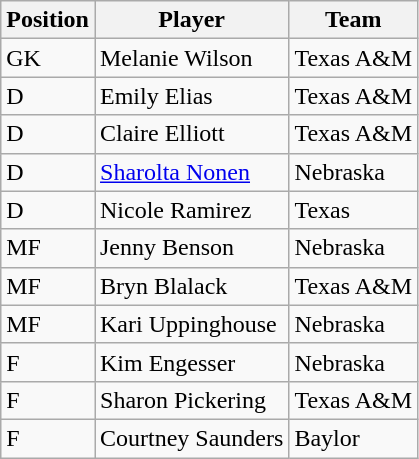<table class="wikitable">
<tr>
<th>Position</th>
<th>Player</th>
<th>Team</th>
</tr>
<tr>
<td>GK</td>
<td>Melanie Wilson</td>
<td>Texas A&M</td>
</tr>
<tr>
<td>D</td>
<td>Emily Elias</td>
<td>Texas A&M</td>
</tr>
<tr>
<td>D</td>
<td>Claire Elliott</td>
<td>Texas A&M</td>
</tr>
<tr>
<td>D</td>
<td><a href='#'>Sharolta Nonen</a></td>
<td>Nebraska</td>
</tr>
<tr>
<td>D</td>
<td>Nicole Ramirez</td>
<td>Texas</td>
</tr>
<tr>
<td>MF</td>
<td>Jenny Benson</td>
<td>Nebraska</td>
</tr>
<tr>
<td>MF</td>
<td>Bryn Blalack</td>
<td>Texas A&M</td>
</tr>
<tr>
<td>MF</td>
<td>Kari Uppinghouse</td>
<td>Nebraska</td>
</tr>
<tr>
<td>F</td>
<td>Kim Engesser</td>
<td>Nebraska</td>
</tr>
<tr>
<td>F</td>
<td>Sharon Pickering</td>
<td>Texas A&M</td>
</tr>
<tr>
<td>F</td>
<td>Courtney Saunders</td>
<td>Baylor</td>
</tr>
</table>
